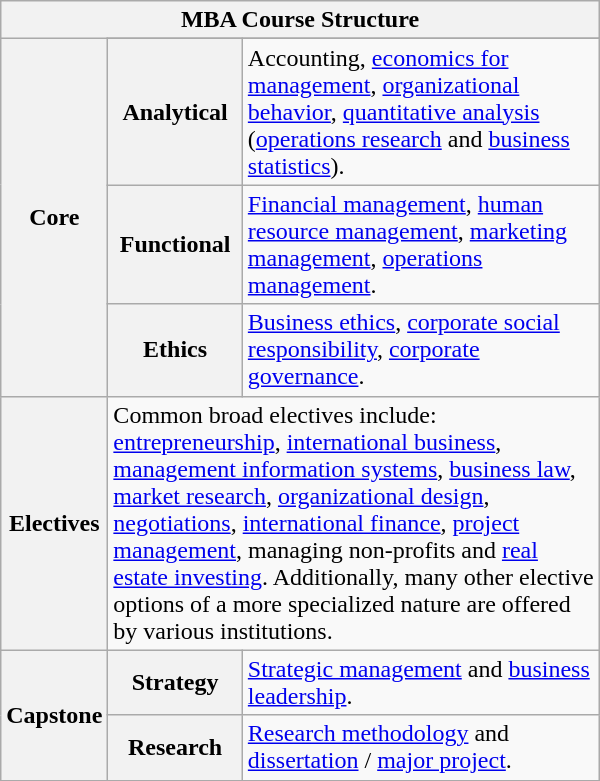<table class="wikitable floatright" | width="400">
<tr style="text-align:center;">
<th colspan="3">MBA Course Structure</th>
</tr>
<tr>
<th rowspan="4">Core</th>
</tr>
<tr>
<th>Analytical</th>
<td>Accounting, <a href='#'>economics for management</a>, <a href='#'>organizational behavior</a>, <a href='#'>quantitative analysis</a> (<a href='#'>operations research</a> and <a href='#'>business statistics</a>).</td>
</tr>
<tr>
<th>Functional</th>
<td><a href='#'>Financial management</a>, <a href='#'>human resource management</a>, <a href='#'>marketing management</a>, <a href='#'>operations management</a>.</td>
</tr>
<tr>
<th>Ethics</th>
<td><a href='#'>Business ethics</a>, <a href='#'>corporate social responsibility</a>, <a href='#'>corporate governance</a>.</td>
</tr>
<tr>
<th>Electives</th>
<td colspan="2">Common broad electives include: <a href='#'>entrepreneurship</a>, <a href='#'>international business</a>, <a href='#'>management information systems</a>, <a href='#'>business law</a>, <a href='#'>market research</a>, <a href='#'>organizational design</a>, <a href='#'>negotiations</a>, <a href='#'>international finance</a>, <a href='#'>project management</a>, managing non-profits and <a href='#'>real estate investing</a>. Additionally, many other elective options of a more specialized nature are offered by various institutions.</td>
</tr>
<tr>
<th rowspan="2">Capstone</th>
<th>Strategy</th>
<td><a href='#'>Strategic management</a> and <a href='#'>business leadership</a>.</td>
</tr>
<tr>
<th>Research</th>
<td><a href='#'>Research methodology</a> and <a href='#'>dissertation</a> / <a href='#'>major project</a>.</td>
</tr>
</table>
